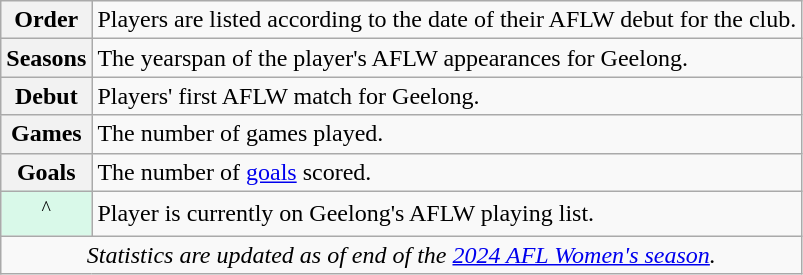<table class="wikitable plainrowheaders">
<tr>
<th scope="row" style="text-align:center;">Order</th>
<td>Players are listed according to the date of their AFLW debut for the club.</td>
</tr>
<tr>
<th scope="row" style="text-align:center;">Seasons</th>
<td>The yearspan of the player's AFLW appearances for Geelong.</td>
</tr>
<tr>
<th scope="row" style="text-align:center;">Debut</th>
<td>Players' first AFLW match for Geelong.</td>
</tr>
<tr>
<th scope="row" style="text-align:center;">Games</th>
<td>The number of games played.</td>
</tr>
<tr>
<th scope="row" style="text-align:center;">Goals</th>
<td>The number of <a href='#'>goals</a> scored.</td>
</tr>
<tr>
<td scope="row" style="text-align:center; background:#D9F9E9;"><sup>^</sup></td>
<td>Player is currently on Geelong's AFLW playing list.</td>
</tr>
<tr>
<td colspan="2" style="text-align:center"><em>Statistics are updated as of end of the <a href='#'>2024 AFL Women's season</a>.</em></td>
</tr>
</table>
